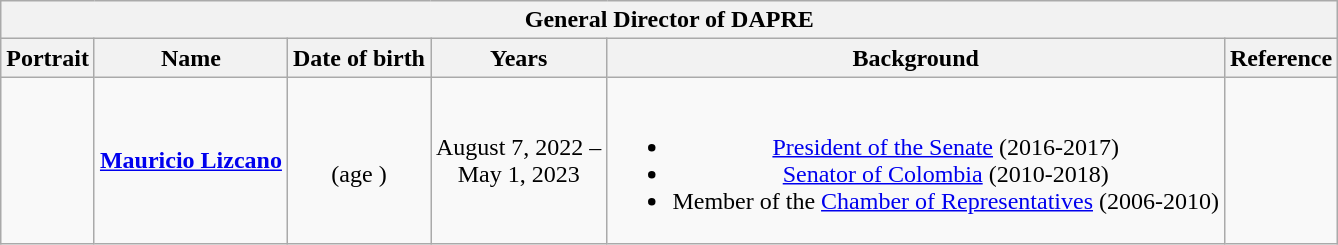<table class="wikitable collapsible" style="text-align:center;">
<tr>
<th colspan="6">General Director of DAPRE</th>
</tr>
<tr>
<th>Portrait</th>
<th>Name</th>
<th>Date of birth</th>
<th>Years</th>
<th>Background</th>
<th>Reference</th>
</tr>
<tr>
<td></td>
<td><strong><a href='#'>Mauricio Lizcano</a></strong></td>
<td><br>(age )</td>
<td nowrap>August 7, 2022 –<br>May 1, 2023</td>
<td><br><ul><li><a href='#'>President of the Senate</a> (2016-2017)</li><li><a href='#'>Senator of Colombia</a> (2010-2018)</li><li>Member of the <a href='#'>Chamber of Representatives</a> (2006-2010)</li></ul></td>
<td></td>
</tr>
</table>
